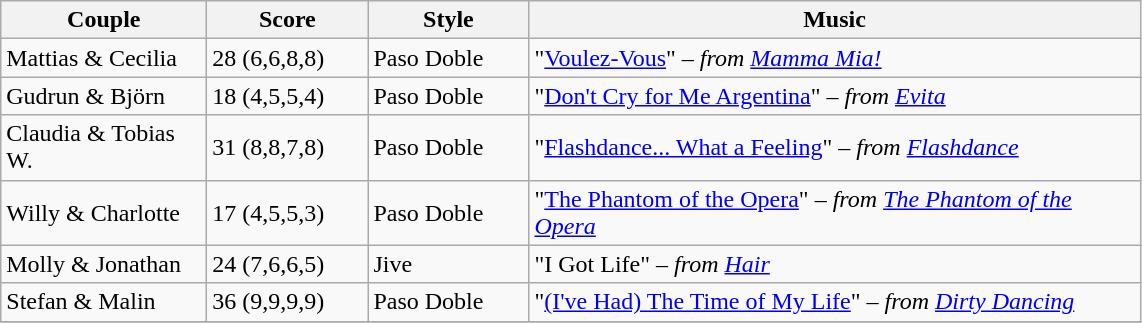<table class="wikitable">
<tr>
<th width="130">Couple</th>
<th width="100">Score</th>
<th width="100">Style</th>
<th width="400">Music</th>
</tr>
<tr>
<td>Mattias & Cecilia</td>
<td>28 (6,6,8,8)</td>
<td>Paso Doble</td>
<td>"<a href='#'>Voulez-Vous</a>" – <em>from <a href='#'>Mamma Mia!</a></em></td>
</tr>
<tr>
<td>Gudrun & Björn</td>
<td>18 (4,5,5,4)</td>
<td>Paso Doble</td>
<td>"<a href='#'>Don't Cry for Me Argentina</a>" – <em>from <a href='#'>Evita</a></em></td>
</tr>
<tr>
<td>Claudia & Tobias W.</td>
<td>31 (8,8,7,8)</td>
<td>Paso Doble</td>
<td>"<a href='#'>Flashdance... What a Feeling</a>" – <em>from <a href='#'>Flashdance</a></em></td>
</tr>
<tr>
<td>Willy & Charlotte</td>
<td>17 (4,5,5,3)</td>
<td>Paso Doble</td>
<td>"<a href='#'>The Phantom of the Opera</a>" – <em>from <a href='#'>The Phantom of the Opera</a></em></td>
</tr>
<tr>
<td>Molly & Jonathan</td>
<td>24 (7,6,6,5)</td>
<td>Jive</td>
<td>"I Got Life" – <em>from <a href='#'>Hair</a></em></td>
</tr>
<tr>
<td>Stefan & Malin</td>
<td>36 (9,9,9,9)</td>
<td>Paso Doble</td>
<td>"<a href='#'>(I've Had) The Time of My Life</a>" – <em>from <a href='#'>Dirty Dancing</a></em></td>
</tr>
<tr>
</tr>
</table>
